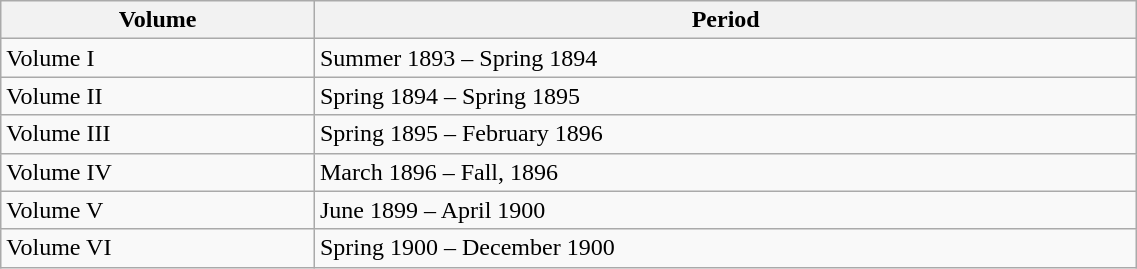<table class="wikitable sortable" width=60%>
<tr>
<th>Volume</th>
<th>Period</th>
</tr>
<tr>
<td>Volume I</td>
<td>Summer 1893 – Spring 1894</td>
</tr>
<tr>
<td>Volume II</td>
<td>Spring 1894 – Spring 1895</td>
</tr>
<tr>
<td>Volume III</td>
<td>Spring 1895 – February 1896</td>
</tr>
<tr>
<td>Volume IV</td>
<td>March 1896 – Fall, 1896</td>
</tr>
<tr>
<td>Volume V</td>
<td>June 1899 – April 1900</td>
</tr>
<tr>
<td>Volume VI</td>
<td>Spring 1900 – December 1900</td>
</tr>
</table>
